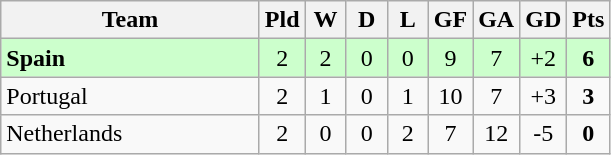<table class="wikitable" style="text-align: center;">
<tr>
<th width=165>Team</th>
<th width=20>Pld</th>
<th width=20>W</th>
<th width=20>D</th>
<th width=20>L</th>
<th width=20>GF</th>
<th width=20>GA</th>
<th width=20>GD</th>
<th width=20>Pts</th>
</tr>
<tr bgcolor=#ccffcc>
<td align=left> <strong>Spain</strong></td>
<td>2</td>
<td>2</td>
<td>0</td>
<td>0</td>
<td>9</td>
<td>7</td>
<td>+2</td>
<td><strong>6</strong></td>
</tr>
<tr>
<td align=left> Portugal</td>
<td>2</td>
<td>1</td>
<td>0</td>
<td>1</td>
<td>10</td>
<td>7</td>
<td>+3</td>
<td><strong>3</strong></td>
</tr>
<tr>
<td align=left> Netherlands</td>
<td>2</td>
<td>0</td>
<td>0</td>
<td>2</td>
<td>7</td>
<td>12</td>
<td>-5</td>
<td><strong>0</strong></td>
</tr>
</table>
